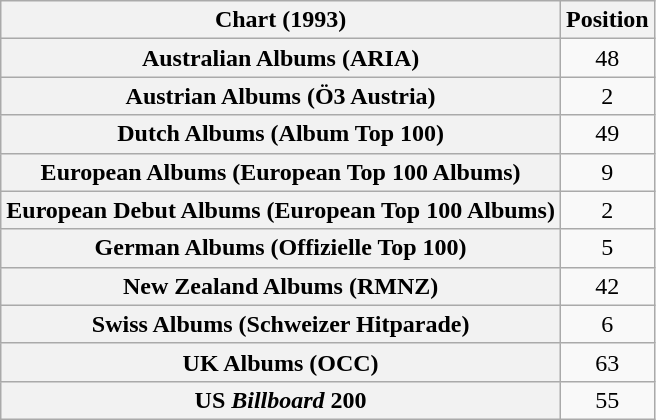<table class="wikitable sortable plainrowheaders" style="text-align:center;">
<tr>
<th scope="col">Chart (1993)</th>
<th scope="col">Position</th>
</tr>
<tr>
<th scope="row">Australian Albums (ARIA)</th>
<td>48</td>
</tr>
<tr>
<th scope="row">Austrian Albums (Ö3 Austria)</th>
<td>2</td>
</tr>
<tr>
<th scope="row">Dutch Albums (Album Top 100)</th>
<td>49</td>
</tr>
<tr>
<th scope="row">European Albums (European Top 100 Albums)</th>
<td>9</td>
</tr>
<tr>
<th scope="row">European Debut Albums (European Top 100 Albums)</th>
<td>2</td>
</tr>
<tr>
<th scope="row">German Albums (Offizielle Top 100)</th>
<td>5</td>
</tr>
<tr>
<th scope="row">New Zealand Albums (RMNZ)</th>
<td>42</td>
</tr>
<tr>
<th scope="row">Swiss Albums (Schweizer Hitparade)</th>
<td>6</td>
</tr>
<tr>
<th scope="row">UK Albums (OCC)</th>
<td>63</td>
</tr>
<tr>
<th scope="row">US <em>Billboard</em> 200</th>
<td>55</td>
</tr>
</table>
